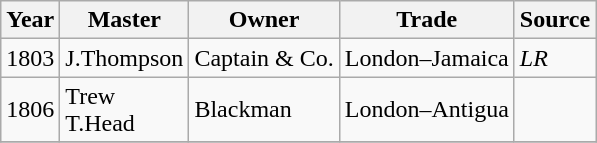<table class=" wikitable">
<tr>
<th>Year</th>
<th>Master</th>
<th>Owner</th>
<th>Trade</th>
<th>Source</th>
</tr>
<tr>
<td>1803</td>
<td>J.Thompson</td>
<td>Captain & Co.</td>
<td>London–Jamaica</td>
<td><em>LR</em></td>
</tr>
<tr>
<td>1806</td>
<td>Trew<br>T.Head</td>
<td>Blackman</td>
<td>London–Antigua</td>
<td></td>
</tr>
<tr>
</tr>
</table>
